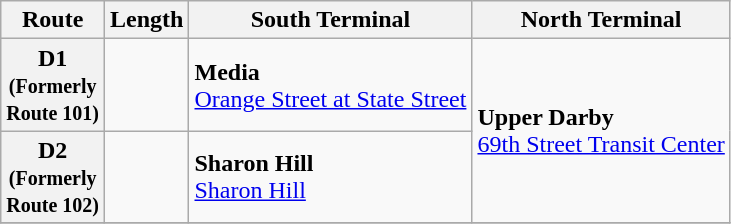<table class="wikitable">
<tr>
<th>Route</th>
<th>Length</th>
<th>South Terminal</th>
<th>North Terminal</th>
</tr>
<tr>
<th>D1<br><small>(Formerly<br>Route 101)</small></th>
<td></td>
<td><strong>Media</strong><br><a href='#'>Orange Street at State Street</a></td>
<td rowspan=2><strong>Upper Darby</strong><br> <a href='#'>69th Street Transit Center</a></td>
</tr>
<tr>
<th>D2<br><small>(Formerly<br>Route 102)</small></th>
<td></td>
<td><strong>Sharon Hill</strong><br><a href='#'>Sharon Hill</a></td>
</tr>
<tr>
</tr>
</table>
